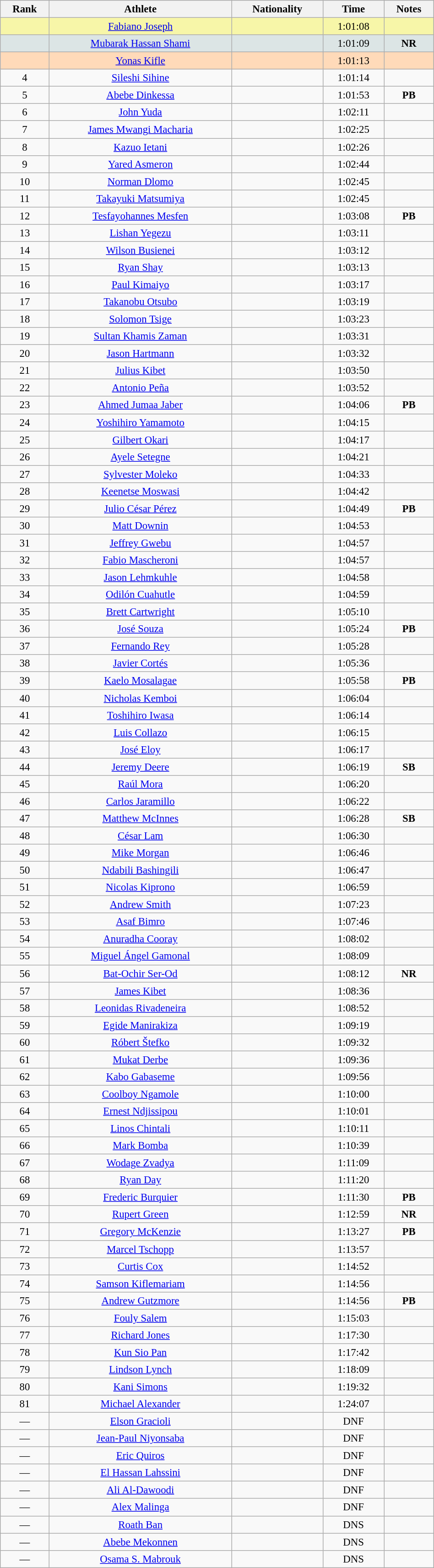<table class="wikitable sortable" style=" text-align:center; font-size:95%;" width="50%">
<tr>
<th>Rank</th>
<th>Athlete</th>
<th>Nationality</th>
<th>Time</th>
<th>Notes</th>
</tr>
<tr bgcolor="#F7F6A8">
<td align=center></td>
<td><a href='#'>Fabiano Joseph</a></td>
<td></td>
<td>1:01:08</td>
<td></td>
</tr>
<tr bgcolor="#DCE5E5">
<td align=center></td>
<td><a href='#'>Mubarak Hassan Shami</a></td>
<td></td>
<td>1:01:09</td>
<td><strong>NR</strong></td>
</tr>
<tr bgcolor="#FFDAB9">
<td align=center></td>
<td><a href='#'>Yonas Kifle</a></td>
<td></td>
<td>1:01:13</td>
<td></td>
</tr>
<tr>
<td align=center>4</td>
<td><a href='#'>Sileshi Sihine</a></td>
<td></td>
<td>1:01:14</td>
<td></td>
</tr>
<tr>
<td align=center>5</td>
<td><a href='#'>Abebe Dinkessa</a></td>
<td></td>
<td>1:01:53</td>
<td><strong>PB</strong></td>
</tr>
<tr>
<td align=center>6</td>
<td><a href='#'>John Yuda</a></td>
<td></td>
<td>1:02:11</td>
<td></td>
</tr>
<tr>
<td align=center>7</td>
<td><a href='#'>James Mwangi Macharia</a></td>
<td></td>
<td>1:02:25</td>
<td></td>
</tr>
<tr>
<td align=center>8</td>
<td><a href='#'>Kazuo Ietani</a></td>
<td></td>
<td>1:02:26</td>
<td></td>
</tr>
<tr>
<td align=center>9</td>
<td><a href='#'>Yared Asmeron</a></td>
<td></td>
<td>1:02:44</td>
<td></td>
</tr>
<tr>
<td align=center>10</td>
<td><a href='#'>Norman Dlomo</a></td>
<td></td>
<td>1:02:45</td>
<td></td>
</tr>
<tr>
<td align=center>11</td>
<td><a href='#'>Takayuki Matsumiya</a></td>
<td></td>
<td>1:02:45</td>
<td></td>
</tr>
<tr>
<td align=center>12</td>
<td><a href='#'>Tesfayohannes Mesfen</a></td>
<td></td>
<td>1:03:08</td>
<td><strong>PB</strong></td>
</tr>
<tr>
<td align=center>13</td>
<td><a href='#'>Lishan Yegezu</a></td>
<td></td>
<td>1:03:11</td>
<td></td>
</tr>
<tr>
<td align=center>14</td>
<td><a href='#'>Wilson Busienei</a></td>
<td></td>
<td>1:03:12</td>
<td></td>
</tr>
<tr>
<td align=center>15</td>
<td><a href='#'>Ryan Shay</a></td>
<td></td>
<td>1:03:13</td>
<td></td>
</tr>
<tr>
<td align=center>16</td>
<td><a href='#'>Paul Kimaiyo</a></td>
<td></td>
<td>1:03:17</td>
<td></td>
</tr>
<tr>
<td align=center>17</td>
<td><a href='#'>Takanobu Otsubo</a></td>
<td></td>
<td>1:03:19</td>
<td></td>
</tr>
<tr>
<td align=center>18</td>
<td><a href='#'>Solomon Tsige</a></td>
<td></td>
<td>1:03:23</td>
<td></td>
</tr>
<tr>
<td align=center>19</td>
<td><a href='#'>Sultan Khamis Zaman</a></td>
<td></td>
<td>1:03:31</td>
<td></td>
</tr>
<tr>
<td align=center>20</td>
<td><a href='#'>Jason Hartmann</a></td>
<td></td>
<td>1:03:32</td>
<td></td>
</tr>
<tr>
<td align=center>21</td>
<td><a href='#'>Julius Kibet</a></td>
<td></td>
<td>1:03:50</td>
<td></td>
</tr>
<tr>
<td align=center>22</td>
<td><a href='#'>Antonio Peña</a></td>
<td></td>
<td>1:03:52</td>
<td></td>
</tr>
<tr>
<td align=center>23</td>
<td><a href='#'>Ahmed Jumaa Jaber</a></td>
<td></td>
<td>1:04:06</td>
<td><strong>PB</strong></td>
</tr>
<tr>
<td align=center>24</td>
<td><a href='#'>Yoshihiro Yamamoto</a></td>
<td></td>
<td>1:04:15</td>
<td></td>
</tr>
<tr>
<td align=center>25</td>
<td><a href='#'>Gilbert Okari</a></td>
<td></td>
<td>1:04:17</td>
<td></td>
</tr>
<tr>
<td align=center>26</td>
<td><a href='#'>Ayele Setegne</a></td>
<td></td>
<td>1:04:21</td>
<td></td>
</tr>
<tr>
<td align=center>27</td>
<td><a href='#'>Sylvester Moleko</a></td>
<td></td>
<td>1:04:33</td>
<td></td>
</tr>
<tr>
<td align=center>28</td>
<td><a href='#'>Keenetse Moswasi</a></td>
<td></td>
<td>1:04:42</td>
<td></td>
</tr>
<tr>
<td align=center>29</td>
<td><a href='#'>Julio César Pérez</a></td>
<td></td>
<td>1:04:49</td>
<td><strong>PB</strong></td>
</tr>
<tr>
<td align=center>30</td>
<td><a href='#'>Matt Downin</a></td>
<td></td>
<td>1:04:53</td>
<td></td>
</tr>
<tr>
<td align=center>31</td>
<td><a href='#'>Jeffrey Gwebu</a></td>
<td></td>
<td>1:04:57</td>
<td></td>
</tr>
<tr>
<td align=center>32</td>
<td><a href='#'>Fabio Mascheroni</a></td>
<td></td>
<td>1:04:57</td>
<td></td>
</tr>
<tr>
<td align=center>33</td>
<td><a href='#'>Jason Lehmkuhle</a></td>
<td></td>
<td>1:04:58</td>
<td></td>
</tr>
<tr>
<td align=center>34</td>
<td><a href='#'>Odilón Cuahutle</a></td>
<td></td>
<td>1:04:59</td>
<td></td>
</tr>
<tr>
<td align=center>35</td>
<td><a href='#'>Brett Cartwright</a></td>
<td></td>
<td>1:05:10</td>
<td></td>
</tr>
<tr>
<td align=center>36</td>
<td><a href='#'>José Souza</a></td>
<td></td>
<td>1:05:24</td>
<td><strong>PB</strong></td>
</tr>
<tr>
<td align=center>37</td>
<td><a href='#'>Fernando Rey</a></td>
<td></td>
<td>1:05:28</td>
<td></td>
</tr>
<tr>
<td align=center>38</td>
<td><a href='#'>Javier Cortés</a></td>
<td></td>
<td>1:05:36</td>
<td></td>
</tr>
<tr>
<td align=center>39</td>
<td><a href='#'>Kaelo Mosalagae</a></td>
<td></td>
<td>1:05:58</td>
<td><strong>PB</strong></td>
</tr>
<tr>
<td align=center>40</td>
<td><a href='#'>Nicholas Kemboi</a></td>
<td></td>
<td>1:06:04</td>
<td></td>
</tr>
<tr>
<td align=center>41</td>
<td><a href='#'>Toshihiro Iwasa</a></td>
<td></td>
<td>1:06:14</td>
<td></td>
</tr>
<tr>
<td align=center>42</td>
<td><a href='#'>Luis Collazo</a></td>
<td></td>
<td>1:06:15</td>
<td></td>
</tr>
<tr>
<td align=center>43</td>
<td><a href='#'>José Eloy</a></td>
<td></td>
<td>1:06:17</td>
<td></td>
</tr>
<tr>
<td align=center>44</td>
<td><a href='#'>Jeremy Deere</a></td>
<td></td>
<td>1:06:19</td>
<td><strong>SB</strong></td>
</tr>
<tr>
<td align=center>45</td>
<td><a href='#'>Raúl Mora</a></td>
<td></td>
<td>1:06:20</td>
<td></td>
</tr>
<tr>
<td align=center>46</td>
<td><a href='#'>Carlos Jaramillo</a></td>
<td></td>
<td>1:06:22</td>
<td></td>
</tr>
<tr>
<td align=center>47</td>
<td><a href='#'>Matthew McInnes</a></td>
<td></td>
<td>1:06:28</td>
<td><strong>SB</strong></td>
</tr>
<tr>
<td align=center>48</td>
<td><a href='#'>César Lam</a></td>
<td></td>
<td>1:06:30</td>
<td></td>
</tr>
<tr>
<td align=center>49</td>
<td><a href='#'>Mike Morgan</a></td>
<td></td>
<td>1:06:46</td>
<td></td>
</tr>
<tr>
<td align=center>50</td>
<td><a href='#'>Ndabili Bashingili</a></td>
<td></td>
<td>1:06:47</td>
<td></td>
</tr>
<tr>
<td align=center>51</td>
<td><a href='#'>Nicolas Kiprono</a></td>
<td></td>
<td>1:06:59</td>
<td></td>
</tr>
<tr>
<td align=center>52</td>
<td><a href='#'>Andrew Smith</a></td>
<td></td>
<td>1:07:23</td>
<td></td>
</tr>
<tr>
<td align=center>53</td>
<td><a href='#'>Asaf Bimro</a></td>
<td></td>
<td>1:07:46</td>
<td></td>
</tr>
<tr>
<td align=center>54</td>
<td><a href='#'>Anuradha Cooray</a></td>
<td></td>
<td>1:08:02</td>
<td></td>
</tr>
<tr>
<td align=center>55</td>
<td><a href='#'>Miguel Ángel Gamonal</a></td>
<td></td>
<td>1:08:09</td>
<td></td>
</tr>
<tr>
<td align=center>56</td>
<td><a href='#'>Bat-Ochir Ser-Od</a></td>
<td></td>
<td>1:08:12</td>
<td><strong>NR</strong></td>
</tr>
<tr>
<td align=center>57</td>
<td><a href='#'>James Kibet</a></td>
<td></td>
<td>1:08:36</td>
<td></td>
</tr>
<tr>
<td align=center>58</td>
<td><a href='#'>Leonidas Rivadeneira</a></td>
<td></td>
<td>1:08:52</td>
<td></td>
</tr>
<tr>
<td align=center>59</td>
<td><a href='#'>Egide Manirakiza</a></td>
<td></td>
<td>1:09:19</td>
<td></td>
</tr>
<tr>
<td align=center>60</td>
<td><a href='#'>Róbert Štefko</a></td>
<td></td>
<td>1:09:32</td>
<td></td>
</tr>
<tr>
<td align=center>61</td>
<td><a href='#'>Mukat Derbe</a></td>
<td></td>
<td>1:09:36</td>
<td></td>
</tr>
<tr>
<td align=center>62</td>
<td><a href='#'>Kabo Gabaseme</a></td>
<td></td>
<td>1:09:56</td>
<td></td>
</tr>
<tr>
<td align=center>63</td>
<td><a href='#'>Coolboy Ngamole</a></td>
<td></td>
<td>1:10:00</td>
<td></td>
</tr>
<tr>
<td align=center>64</td>
<td><a href='#'>Ernest Ndjissipou</a></td>
<td></td>
<td>1:10:01</td>
<td></td>
</tr>
<tr>
<td align=center>65</td>
<td><a href='#'>Linos Chintali</a></td>
<td></td>
<td>1:10:11</td>
<td></td>
</tr>
<tr>
<td align=center>66</td>
<td><a href='#'>Mark Bomba</a></td>
<td></td>
<td>1:10:39</td>
<td></td>
</tr>
<tr>
<td align=center>67</td>
<td><a href='#'>Wodage Zvadya</a></td>
<td></td>
<td>1:11:09</td>
<td></td>
</tr>
<tr>
<td align=center>68</td>
<td><a href='#'>Ryan Day</a></td>
<td></td>
<td>1:11:20</td>
<td></td>
</tr>
<tr>
<td align=center>69</td>
<td><a href='#'>Frederic Burquier</a></td>
<td></td>
<td>1:11:30</td>
<td><strong>PB</strong></td>
</tr>
<tr>
<td align=center>70</td>
<td><a href='#'>Rupert Green</a></td>
<td></td>
<td>1:12:59</td>
<td><strong>NR</strong></td>
</tr>
<tr>
<td align=center>71</td>
<td><a href='#'>Gregory McKenzie</a></td>
<td></td>
<td>1:13:27</td>
<td><strong>PB</strong></td>
</tr>
<tr>
<td align=center>72</td>
<td><a href='#'>Marcel Tschopp</a></td>
<td></td>
<td>1:13:57</td>
<td></td>
</tr>
<tr>
<td align=center>73</td>
<td><a href='#'>Curtis Cox</a></td>
<td></td>
<td>1:14:52</td>
<td></td>
</tr>
<tr>
<td align=center>74</td>
<td><a href='#'>Samson Kiflemariam</a></td>
<td></td>
<td>1:14:56</td>
<td></td>
</tr>
<tr>
<td align=center>75</td>
<td><a href='#'>Andrew Gutzmore</a></td>
<td></td>
<td>1:14:56</td>
<td><strong>PB</strong></td>
</tr>
<tr>
<td align=center>76</td>
<td><a href='#'>Fouly Salem</a></td>
<td></td>
<td>1:15:03</td>
<td></td>
</tr>
<tr>
<td align=center>77</td>
<td><a href='#'>Richard Jones</a></td>
<td></td>
<td>1:17:30</td>
<td></td>
</tr>
<tr>
<td align=center>78</td>
<td><a href='#'>Kun Sio Pan</a></td>
<td></td>
<td>1:17:42</td>
<td></td>
</tr>
<tr>
<td align=center>79</td>
<td><a href='#'>Lindson Lynch</a></td>
<td></td>
<td>1:18:09</td>
<td></td>
</tr>
<tr>
<td align=center>80</td>
<td><a href='#'>Kani Simons</a></td>
<td></td>
<td>1:19:32</td>
<td></td>
</tr>
<tr>
<td align=center>81</td>
<td><a href='#'>Michael Alexander</a></td>
<td></td>
<td>1:24:07</td>
<td></td>
</tr>
<tr>
<td align=center>—</td>
<td><a href='#'>Elson Gracioli</a></td>
<td></td>
<td>DNF</td>
<td></td>
</tr>
<tr>
<td align=center>—</td>
<td><a href='#'>Jean-Paul Niyonsaba</a></td>
<td></td>
<td>DNF</td>
<td></td>
</tr>
<tr>
<td align=center>—</td>
<td><a href='#'>Eric Quiros</a></td>
<td></td>
<td>DNF</td>
<td></td>
</tr>
<tr>
<td align=center>—</td>
<td><a href='#'>El Hassan Lahssini</a></td>
<td></td>
<td>DNF</td>
<td></td>
</tr>
<tr>
<td align=center>—</td>
<td><a href='#'>Ali Al-Dawoodi</a></td>
<td></td>
<td>DNF</td>
<td></td>
</tr>
<tr>
<td align=center>—</td>
<td><a href='#'>Alex Malinga</a></td>
<td></td>
<td>DNF</td>
<td></td>
</tr>
<tr>
<td align=center>—</td>
<td><a href='#'>Roath Ban</a></td>
<td></td>
<td>DNS</td>
<td></td>
</tr>
<tr>
<td align=center>—</td>
<td><a href='#'>Abebe Mekonnen</a></td>
<td></td>
<td>DNS</td>
<td></td>
</tr>
<tr>
<td align=center>—</td>
<td><a href='#'>Osama S. Mabrouk</a></td>
<td></td>
<td>DNS</td>
<td></td>
</tr>
</table>
